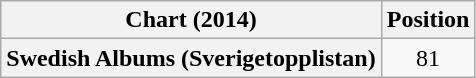<table class="wikitable plainrowheaders">
<tr>
<th>Chart (2014)</th>
<th>Position</th>
</tr>
<tr>
<th scope="row">Swedish Albums (Sverigetopplistan)</th>
<td style="text-align:center;">81</td>
</tr>
</table>
